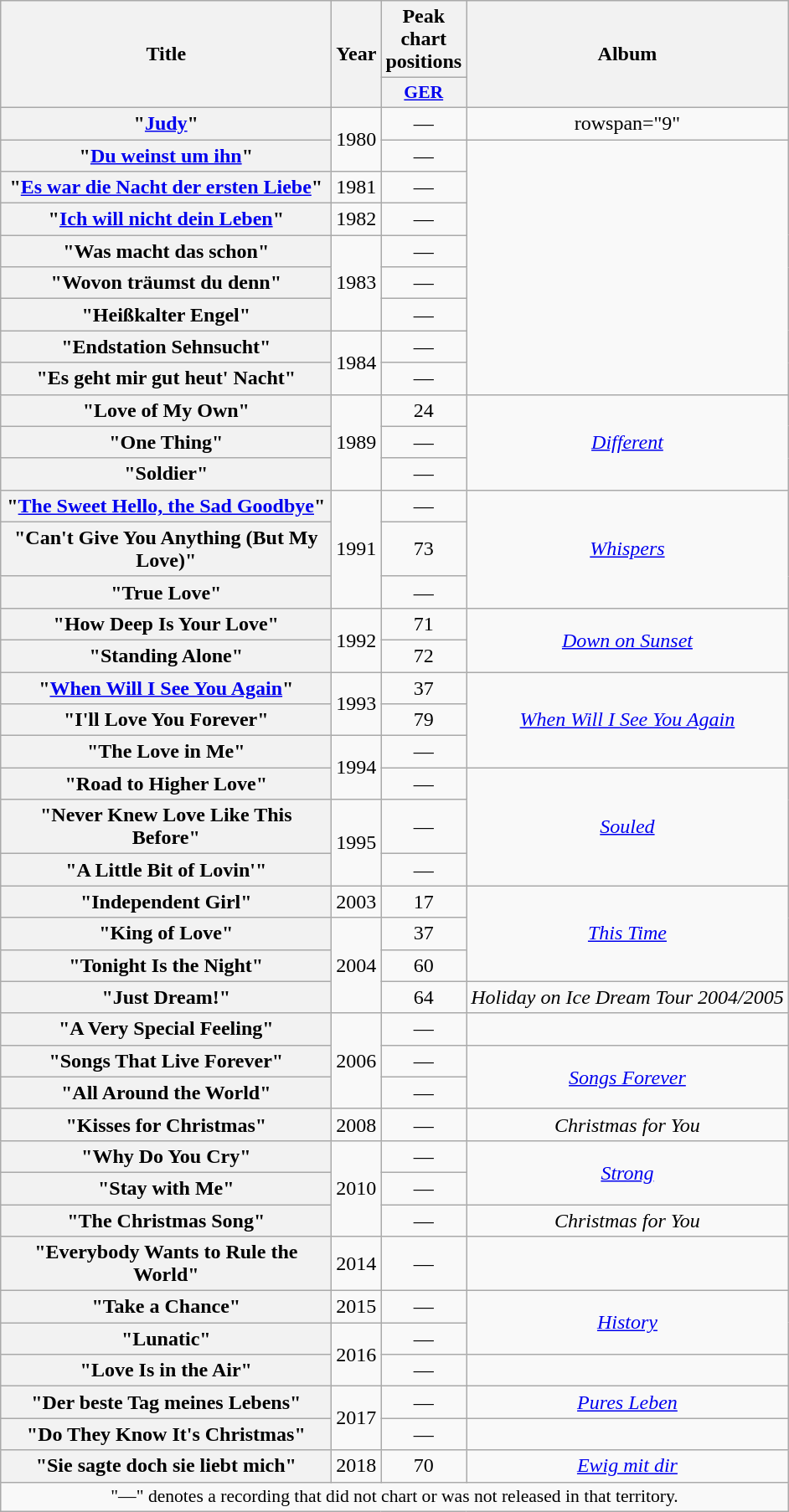<table class="wikitable plainrowheaders" style="text-align:center;">
<tr>
<th scope="col" rowspan="2" style="width:16em;">Title</th>
<th scope="col" rowspan="2" style="width:2em;">Year</th>
<th scope="col" colspan="1">Peak chart positions</th>
<th scope="col" rowspan="2">Album</th>
</tr>
<tr>
<th scope="col" style="width:2.5em;font-size:90%;"><a href='#'>GER</a><br></th>
</tr>
<tr>
<th scope="row">"<a href='#'>Judy</a>"</th>
<td rowspan="2">1980</td>
<td>—</td>
<td>rowspan="9" </td>
</tr>
<tr>
<th scope="row">"<a href='#'>Du weinst um ihn</a>"</th>
<td>—</td>
</tr>
<tr>
<th scope="row">"<a href='#'>Es war die Nacht der ersten Liebe</a>"</th>
<td>1981</td>
<td>—</td>
</tr>
<tr>
<th scope="row">"<a href='#'>Ich will nicht dein Leben</a>"</th>
<td>1982</td>
<td>—</td>
</tr>
<tr>
<th scope="row">"Was macht das schon"</th>
<td rowspan="3">1983</td>
<td>—</td>
</tr>
<tr>
<th scope="row">"Wovon träumst du denn"</th>
<td>—</td>
</tr>
<tr>
<th scope="row">"Heißkalter Engel"</th>
<td>—</td>
</tr>
<tr>
<th scope="row">"Endstation Sehnsucht"</th>
<td rowspan="2">1984</td>
<td>—</td>
</tr>
<tr>
<th scope="row">"Es geht mir gut heut' Nacht"</th>
<td>—</td>
</tr>
<tr>
<th scope="row">"Love of My Own"</th>
<td rowspan="3">1989</td>
<td>24</td>
<td rowspan="3"><em><a href='#'>Different</a></em></td>
</tr>
<tr>
<th scope="row">"One Thing"</th>
<td>—</td>
</tr>
<tr>
<th scope="row">"Soldier"</th>
<td>—</td>
</tr>
<tr>
<th scope="row">"<a href='#'>The Sweet Hello, the Sad Goodbye</a>"</th>
<td rowspan="3">1991</td>
<td>—</td>
<td rowspan="3"><em><a href='#'>Whispers</a></em></td>
</tr>
<tr>
<th scope="row">"Can't Give You Anything (But My Love)"</th>
<td>73</td>
</tr>
<tr>
<th scope="row">"True Love"</th>
<td>—</td>
</tr>
<tr>
<th scope="row">"How Deep Is Your Love"</th>
<td rowspan="2">1992</td>
<td>71</td>
<td rowspan="2"><em><a href='#'>Down on Sunset</a></em></td>
</tr>
<tr>
<th scope="row">"Standing Alone"<br></th>
<td>72</td>
</tr>
<tr>
<th scope="row">"<a href='#'>When Will I See You Again</a>"<br></th>
<td rowspan="2">1993</td>
<td>37</td>
<td rowspan="3"><em><a href='#'>When Will I See You Again</a></em></td>
</tr>
<tr>
<th scope="row">"I'll Love You Forever"</th>
<td>79</td>
</tr>
<tr>
<th scope="row">"The Love in Me"</th>
<td rowspan="2">1994</td>
<td>—</td>
</tr>
<tr>
<th scope="row">"Road to Higher Love"</th>
<td>—</td>
<td rowspan="3"><em><a href='#'>Souled</a></em></td>
</tr>
<tr>
<th scope="row">"Never Knew Love Like This Before"</th>
<td rowspan="2">1995</td>
<td>—</td>
</tr>
<tr>
<th scope="row">"A Little Bit of Lovin'"</th>
<td>—</td>
</tr>
<tr>
<th scope="row">"Independent Girl"</th>
<td>2003</td>
<td>17</td>
<td rowspan="3"><em><a href='#'>This Time</a></em></td>
</tr>
<tr>
<th scope="row">"King of Love"</th>
<td rowspan="3">2004</td>
<td>37</td>
</tr>
<tr>
<th scope="row">"Tonight Is the Night"</th>
<td>60</td>
</tr>
<tr>
<th scope="row">"Just Dream!"</th>
<td>64</td>
<td><em>Holiday on Ice Dream Tour 2004/2005</em></td>
</tr>
<tr>
<th scope="row">"A Very Special Feeling"</th>
<td rowspan="3">2006</td>
<td>—</td>
<td></td>
</tr>
<tr>
<th scope="row">"Songs That Live Forever"</th>
<td>—</td>
<td rowspan="2"><em><a href='#'>Songs Forever</a></em></td>
</tr>
<tr>
<th scope="row">"All Around the World"</th>
<td>—</td>
</tr>
<tr>
<th scope="row">"Kisses for Christmas"</th>
<td>2008</td>
<td>—</td>
<td><em>Christmas for You</em></td>
</tr>
<tr>
<th scope="row">"Why Do You Cry"</th>
<td rowspan="3">2010</td>
<td>—</td>
<td rowspan="2"><em><a href='#'>Strong</a></em></td>
</tr>
<tr>
<th scope="row">"Stay with Me"</th>
<td>—</td>
</tr>
<tr>
<th scope="row">"The Christmas Song"</th>
<td>—</td>
<td><em>Christmas for You</em></td>
</tr>
<tr>
<th scope="row">"Everybody Wants to Rule the World"</th>
<td>2014</td>
<td>—</td>
<td></td>
</tr>
<tr>
<th scope="row">"Take a Chance"</th>
<td>2015</td>
<td>—</td>
<td rowspan="2"><em><a href='#'>History</a></em></td>
</tr>
<tr>
<th scope="row">"Lunatic"</th>
<td rowspan="2">2016</td>
<td>—</td>
</tr>
<tr>
<th scope="row">"Love Is in the Air"</th>
<td>—</td>
<td></td>
</tr>
<tr>
<th scope="row">"Der beste Tag meines Lebens"</th>
<td rowspan="2">2017</td>
<td>—</td>
<td><em><a href='#'>Pures Leben</a></em></td>
</tr>
<tr>
<th scope="row">"Do They Know It's Christmas"</th>
<td>—</td>
<td></td>
</tr>
<tr>
<th scope="row">"Sie sagte doch sie liebt mich"<br></th>
<td>2018</td>
<td>70</td>
<td><em><a href='#'>Ewig mit dir</a></em></td>
</tr>
<tr>
<td colspan="14" style="font-size:90%">"—" denotes a recording that did not chart or was not released in that territory.</td>
</tr>
</table>
